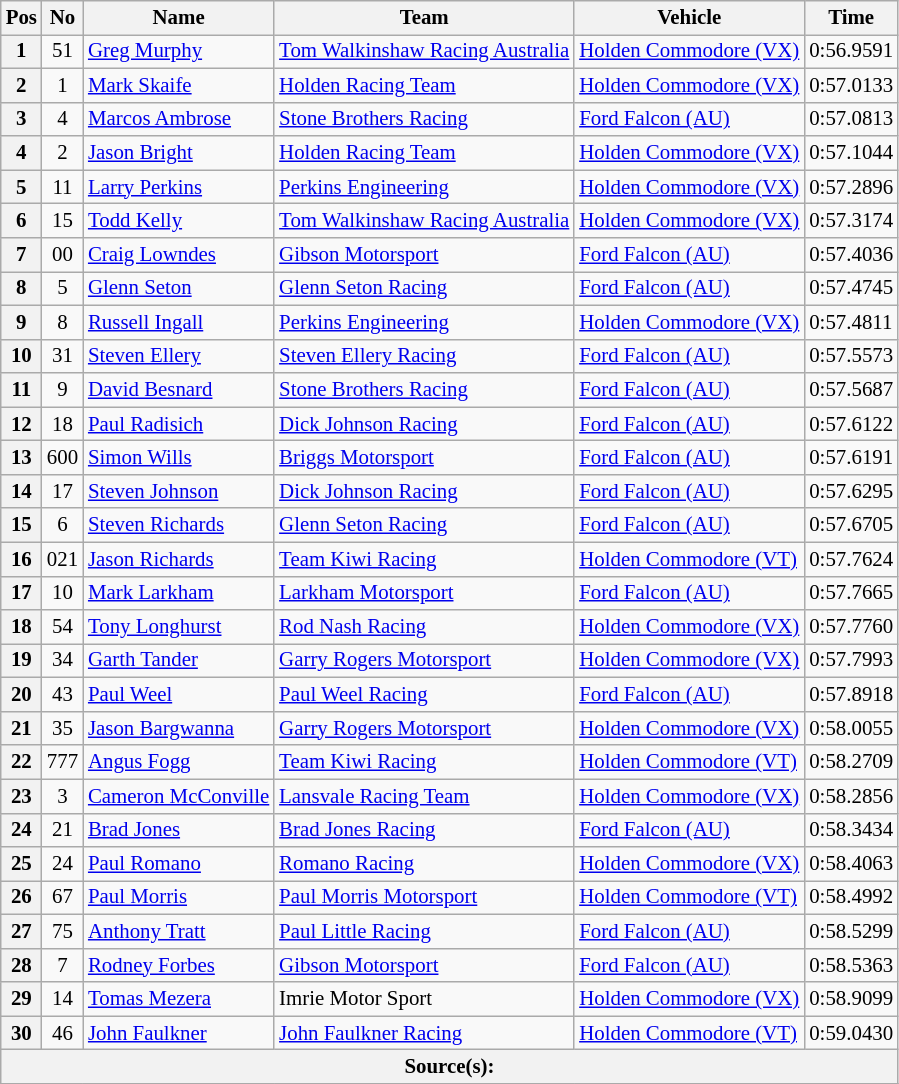<table class="wikitable" style="font-size: 87%;">
<tr>
<th>Pos</th>
<th>No</th>
<th>Name</th>
<th>Team</th>
<th>Vehicle</th>
<th>Time</th>
</tr>
<tr>
<th>1</th>
<td align=center>51</td>
<td> <a href='#'>Greg Murphy</a></td>
<td><a href='#'>Tom Walkinshaw Racing Australia</a></td>
<td><a href='#'>Holden Commodore (VX)</a></td>
<td>0:56.9591</td>
</tr>
<tr>
<th>2</th>
<td align=center>1</td>
<td> <a href='#'>Mark Skaife</a></td>
<td><a href='#'>Holden Racing Team</a></td>
<td><a href='#'>Holden Commodore (VX)</a></td>
<td>0:57.0133</td>
</tr>
<tr>
<th>3</th>
<td align=center>4</td>
<td> <a href='#'>Marcos Ambrose</a></td>
<td><a href='#'>Stone Brothers Racing</a></td>
<td><a href='#'>Ford Falcon (AU)</a></td>
<td>0:57.0813</td>
</tr>
<tr>
<th>4</th>
<td align=center>2</td>
<td> <a href='#'>Jason Bright</a></td>
<td><a href='#'>Holden Racing Team</a></td>
<td><a href='#'>Holden Commodore (VX)</a></td>
<td>0:57.1044</td>
</tr>
<tr>
<th>5</th>
<td align=center>11</td>
<td> <a href='#'>Larry Perkins</a></td>
<td><a href='#'>Perkins Engineering</a></td>
<td><a href='#'>Holden Commodore (VX)</a></td>
<td>0:57.2896</td>
</tr>
<tr>
<th>6</th>
<td align=center>15</td>
<td> <a href='#'>Todd Kelly</a></td>
<td><a href='#'>Tom Walkinshaw Racing Australia</a></td>
<td><a href='#'>Holden Commodore (VX)</a></td>
<td>0:57.3174</td>
</tr>
<tr>
<th>7</th>
<td align=center>00</td>
<td> <a href='#'>Craig Lowndes</a></td>
<td><a href='#'>Gibson Motorsport</a></td>
<td><a href='#'>Ford Falcon (AU)</a></td>
<td>0:57.4036</td>
</tr>
<tr>
<th>8</th>
<td align=center>5</td>
<td> <a href='#'>Glenn Seton</a></td>
<td><a href='#'>Glenn Seton Racing</a></td>
<td><a href='#'>Ford Falcon (AU)</a></td>
<td>0:57.4745</td>
</tr>
<tr>
<th>9</th>
<td align=center>8</td>
<td> <a href='#'>Russell Ingall</a></td>
<td><a href='#'>Perkins Engineering</a></td>
<td><a href='#'>Holden Commodore (VX)</a></td>
<td>0:57.4811</td>
</tr>
<tr>
<th>10</th>
<td align=center>31</td>
<td> <a href='#'>Steven Ellery</a></td>
<td><a href='#'>Steven Ellery Racing</a></td>
<td><a href='#'>Ford Falcon (AU)</a></td>
<td>0:57.5573</td>
</tr>
<tr>
<th>11</th>
<td align=center>9</td>
<td> <a href='#'>David Besnard</a></td>
<td><a href='#'>Stone Brothers Racing</a></td>
<td><a href='#'>Ford Falcon (AU)</a></td>
<td>0:57.5687</td>
</tr>
<tr>
<th>12</th>
<td align=center>18</td>
<td> <a href='#'>Paul Radisich</a></td>
<td><a href='#'>Dick Johnson Racing</a></td>
<td><a href='#'>Ford Falcon (AU)</a></td>
<td>0:57.6122</td>
</tr>
<tr>
<th>13</th>
<td align=center>600</td>
<td> <a href='#'>Simon Wills</a></td>
<td><a href='#'>Briggs Motorsport</a></td>
<td><a href='#'>Ford Falcon (AU)</a></td>
<td>0:57.6191</td>
</tr>
<tr>
<th>14</th>
<td align=center>17</td>
<td> <a href='#'>Steven Johnson</a></td>
<td><a href='#'>Dick Johnson Racing</a></td>
<td><a href='#'>Ford Falcon (AU)</a></td>
<td>0:57.6295</td>
</tr>
<tr>
<th>15</th>
<td align=center>6</td>
<td> <a href='#'>Steven Richards</a></td>
<td><a href='#'>Glenn Seton Racing</a></td>
<td><a href='#'>Ford Falcon (AU)</a></td>
<td>0:57.6705</td>
</tr>
<tr>
<th>16</th>
<td align=center>021</td>
<td> <a href='#'>Jason Richards</a></td>
<td><a href='#'>Team Kiwi Racing</a></td>
<td><a href='#'>Holden Commodore (VT)</a></td>
<td>0:57.7624</td>
</tr>
<tr>
<th>17</th>
<td align=center>10</td>
<td> <a href='#'>Mark Larkham</a></td>
<td><a href='#'>Larkham Motorsport</a></td>
<td><a href='#'>Ford Falcon (AU)</a></td>
<td>0:57.7665</td>
</tr>
<tr>
<th>18</th>
<td align=center>54</td>
<td> <a href='#'>Tony Longhurst</a></td>
<td><a href='#'>Rod Nash Racing</a></td>
<td><a href='#'>Holden Commodore (VX)</a></td>
<td>0:57.7760</td>
</tr>
<tr>
<th>19</th>
<td align=center>34</td>
<td> <a href='#'>Garth Tander</a></td>
<td><a href='#'>Garry Rogers Motorsport</a></td>
<td><a href='#'>Holden Commodore (VX)</a></td>
<td>0:57.7993</td>
</tr>
<tr>
<th>20</th>
<td align=center>43</td>
<td> <a href='#'>Paul Weel</a></td>
<td><a href='#'>Paul Weel Racing</a></td>
<td><a href='#'>Ford Falcon (AU)</a></td>
<td>0:57.8918</td>
</tr>
<tr>
<th>21</th>
<td align=center>35</td>
<td> <a href='#'>Jason Bargwanna</a></td>
<td><a href='#'>Garry Rogers Motorsport</a></td>
<td><a href='#'>Holden Commodore (VX)</a></td>
<td>0:58.0055</td>
</tr>
<tr>
<th>22</th>
<td align=center>777</td>
<td> <a href='#'>Angus Fogg</a></td>
<td><a href='#'>Team Kiwi Racing</a></td>
<td><a href='#'>Holden Commodore (VT)</a></td>
<td>0:58.2709</td>
</tr>
<tr>
<th>23</th>
<td align=center>3</td>
<td> <a href='#'>Cameron McConville</a></td>
<td><a href='#'>Lansvale Racing Team</a></td>
<td><a href='#'>Holden Commodore (VX)</a></td>
<td>0:58.2856</td>
</tr>
<tr>
<th>24</th>
<td align=center>21</td>
<td> <a href='#'>Brad Jones</a></td>
<td><a href='#'>Brad Jones Racing</a></td>
<td><a href='#'>Ford Falcon (AU)</a></td>
<td>0:58.3434</td>
</tr>
<tr>
<th>25</th>
<td align=center>24</td>
<td> <a href='#'>Paul Romano</a></td>
<td><a href='#'>Romano Racing</a></td>
<td><a href='#'>Holden Commodore (VX)</a></td>
<td>0:58.4063</td>
</tr>
<tr>
<th>26</th>
<td align=center>67</td>
<td> <a href='#'>Paul Morris</a></td>
<td><a href='#'>Paul Morris Motorsport</a></td>
<td><a href='#'>Holden Commodore (VT)</a></td>
<td>0:58.4992</td>
</tr>
<tr>
<th>27</th>
<td align=center>75</td>
<td> <a href='#'>Anthony Tratt</a></td>
<td><a href='#'>Paul Little Racing</a></td>
<td><a href='#'>Ford Falcon (AU)</a></td>
<td>0:58.5299</td>
</tr>
<tr>
<th>28</th>
<td align=center>7</td>
<td> <a href='#'>Rodney Forbes</a></td>
<td><a href='#'>Gibson Motorsport</a></td>
<td><a href='#'>Ford Falcon (AU)</a></td>
<td>0:58.5363</td>
</tr>
<tr>
<th>29</th>
<td align=center>14</td>
<td> <a href='#'>Tomas Mezera</a></td>
<td>Imrie Motor Sport</td>
<td><a href='#'>Holden Commodore (VX)</a></td>
<td>0:58.9099</td>
</tr>
<tr>
<th>30</th>
<td align=center>46</td>
<td> <a href='#'>John Faulkner</a></td>
<td><a href='#'>John Faulkner Racing</a></td>
<td><a href='#'>Holden Commodore (VT)</a></td>
<td>0:59.0430</td>
</tr>
<tr>
<th colspan=8>Source(s): </th>
</tr>
<tr>
</tr>
</table>
